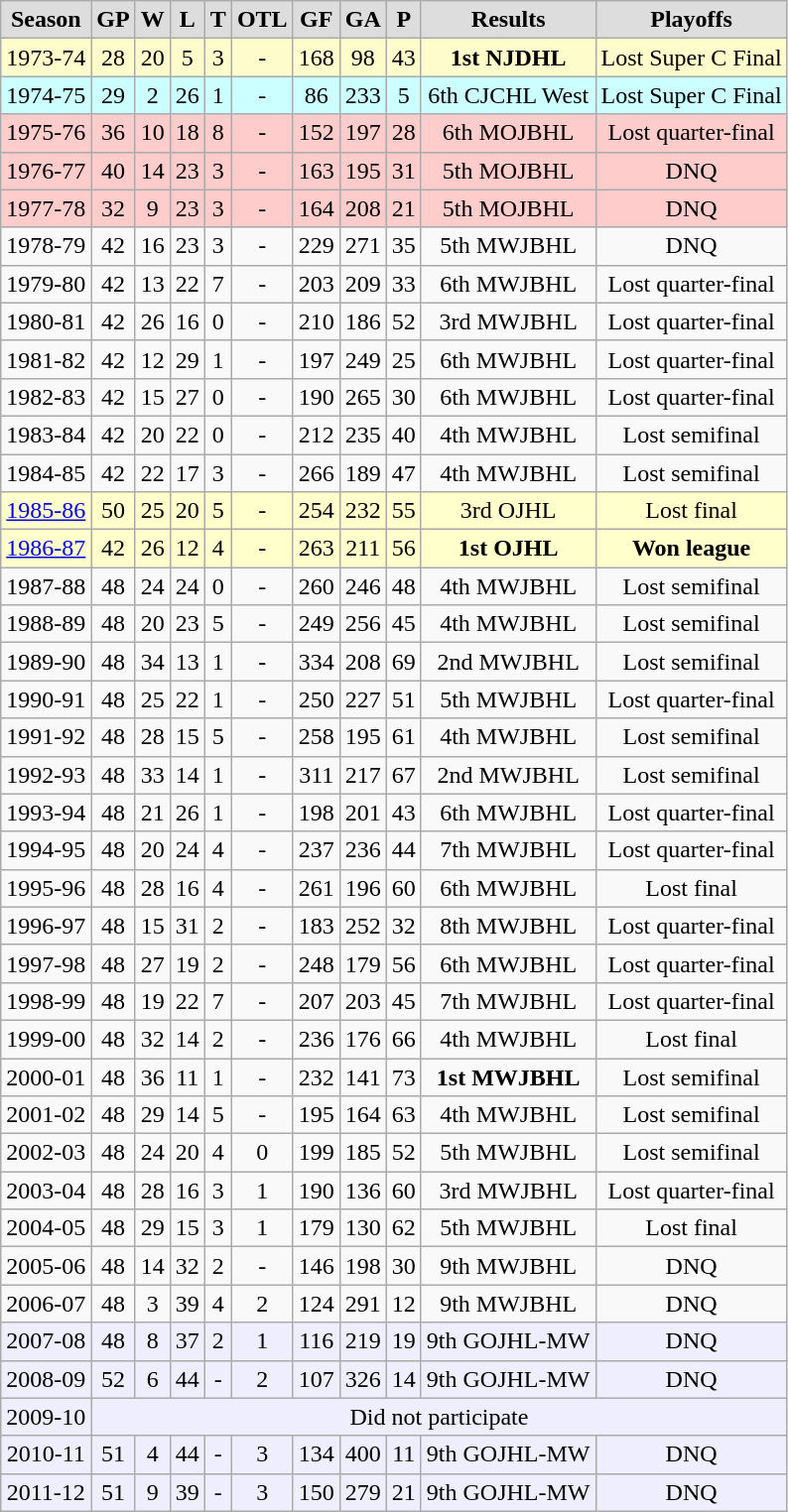<table class="wikitable">
<tr align="center"  bgcolor="#dddddd">
<td><strong>Season</strong></td>
<td><strong>GP</strong></td>
<td><strong>W</strong></td>
<td><strong>L</strong></td>
<td><strong>T</strong></td>
<td><strong>OTL</strong></td>
<td><strong>GF</strong></td>
<td><strong>GA</strong></td>
<td><strong>P</strong></td>
<td><strong>Results</strong></td>
<td><strong>Playoffs</strong></td>
</tr>
<tr align="center" bgcolor="fffccc">
<td>1973-74</td>
<td>28</td>
<td>20</td>
<td>5</td>
<td>3</td>
<td>-</td>
<td>168</td>
<td>98</td>
<td>43</td>
<td><strong>1st NJDHL</strong></td>
<td>Lost Super C Final</td>
</tr>
<tr align="center" bgcolor="ccffff">
<td>1974-75</td>
<td>29</td>
<td>2</td>
<td>26</td>
<td>1</td>
<td>-</td>
<td>86</td>
<td>233</td>
<td>5</td>
<td>6th CJCHL West</td>
<td>Lost Super C Final</td>
</tr>
<tr align="center" bgcolor="ffcccc">
<td>1975-76</td>
<td>36</td>
<td>10</td>
<td>18</td>
<td>8</td>
<td>-</td>
<td>152</td>
<td>197</td>
<td>28</td>
<td>6th MOJBHL</td>
<td>Lost quarter-final</td>
</tr>
<tr align="center" bgcolor="ffcccc">
<td>1976-77</td>
<td>40</td>
<td>14</td>
<td>23</td>
<td>3</td>
<td>-</td>
<td>163</td>
<td>195</td>
<td>31</td>
<td>5th MOJBHL</td>
<td>DNQ</td>
</tr>
<tr align="center" bgcolor="ffcccc">
<td>1977-78</td>
<td>32</td>
<td>9</td>
<td>23</td>
<td>3</td>
<td>-</td>
<td>164</td>
<td>208</td>
<td>21</td>
<td>5th MOJBHL</td>
<td>DNQ</td>
</tr>
<tr align="center">
<td>1978-79</td>
<td>42</td>
<td>16</td>
<td>23</td>
<td>3</td>
<td>-</td>
<td>229</td>
<td>271</td>
<td>35</td>
<td>5th MWJBHL</td>
<td>DNQ</td>
</tr>
<tr align="center">
<td>1979-80</td>
<td>42</td>
<td>13</td>
<td>22</td>
<td>7</td>
<td>-</td>
<td>203</td>
<td>209</td>
<td>33</td>
<td>6th MWJBHL</td>
<td>Lost quarter-final</td>
</tr>
<tr align="center">
<td>1980-81</td>
<td>42</td>
<td>26</td>
<td>16</td>
<td>0</td>
<td>-</td>
<td>210</td>
<td>186</td>
<td>52</td>
<td>3rd MWJBHL</td>
<td>Lost quarter-final</td>
</tr>
<tr align="center">
<td>1981-82</td>
<td>42</td>
<td>12</td>
<td>29</td>
<td>1</td>
<td>-</td>
<td>197</td>
<td>249</td>
<td>25</td>
<td>6th MWJBHL</td>
<td>Lost quarter-final</td>
</tr>
<tr align="center">
<td>1982-83</td>
<td>42</td>
<td>15</td>
<td>27</td>
<td>0</td>
<td>-</td>
<td>190</td>
<td>265</td>
<td>30</td>
<td>6th MWJBHL</td>
<td>Lost quarter-final</td>
</tr>
<tr align="center">
<td>1983-84</td>
<td>42</td>
<td>20</td>
<td>22</td>
<td>0</td>
<td>-</td>
<td>212</td>
<td>235</td>
<td>40</td>
<td>4th MWJBHL</td>
<td>Lost semifinal</td>
</tr>
<tr align="center">
<td>1984-85</td>
<td>42</td>
<td>22</td>
<td>17</td>
<td>3</td>
<td>-</td>
<td>266</td>
<td>189</td>
<td>47</td>
<td>4th MWJBHL</td>
<td>Lost semifinal</td>
</tr>
<tr align="center"  bgcolor="ffffcc">
<td><a href='#'>1985-86</a></td>
<td>50</td>
<td>25</td>
<td>20</td>
<td>5</td>
<td>-</td>
<td>254</td>
<td>232</td>
<td>55</td>
<td>3rd OJHL</td>
<td>Lost final</td>
</tr>
<tr align="center"  bgcolor="ffffcc">
<td><a href='#'>1986-87</a></td>
<td>42</td>
<td>26</td>
<td>12</td>
<td>4</td>
<td>-</td>
<td>263</td>
<td>211</td>
<td>56</td>
<td><strong>1st OJHL</strong></td>
<td><strong>Won league</strong></td>
</tr>
<tr align="center">
<td>1987-88</td>
<td>48</td>
<td>24</td>
<td>24</td>
<td>0</td>
<td>-</td>
<td>260</td>
<td>246</td>
<td>48</td>
<td>4th MWJBHL</td>
<td>Lost semifinal</td>
</tr>
<tr align="center">
<td>1988-89</td>
<td>48</td>
<td>20</td>
<td>23</td>
<td>5</td>
<td>-</td>
<td>249</td>
<td>256</td>
<td>45</td>
<td>4th MWJBHL</td>
<td>Lost semifinal</td>
</tr>
<tr align="center">
<td>1989-90</td>
<td>48</td>
<td>34</td>
<td>13</td>
<td>1</td>
<td>-</td>
<td>334</td>
<td>208</td>
<td>69</td>
<td>2nd MWJBHL</td>
<td>Lost semifinal</td>
</tr>
<tr align="center">
<td>1990-91</td>
<td>48</td>
<td>25</td>
<td>22</td>
<td>1</td>
<td>-</td>
<td>250</td>
<td>227</td>
<td>51</td>
<td>5th MWJBHL</td>
<td>Lost quarter-final</td>
</tr>
<tr align="center">
<td>1991-92</td>
<td>48</td>
<td>28</td>
<td>15</td>
<td>5</td>
<td>-</td>
<td>258</td>
<td>195</td>
<td>61</td>
<td>4th MWJBHL</td>
<td>Lost semifinal</td>
</tr>
<tr align="center">
<td>1992-93</td>
<td>48</td>
<td>33</td>
<td>14</td>
<td>1</td>
<td>-</td>
<td>311</td>
<td>217</td>
<td>67</td>
<td>2nd MWJBHL</td>
<td>Lost semifinal</td>
</tr>
<tr align="center">
<td>1993-94</td>
<td>48</td>
<td>21</td>
<td>26</td>
<td>1</td>
<td>-</td>
<td>198</td>
<td>201</td>
<td>43</td>
<td>6th MWJBHL</td>
<td>Lost quarter-final</td>
</tr>
<tr align="center">
<td>1994-95</td>
<td>48</td>
<td>20</td>
<td>24</td>
<td>4</td>
<td>-</td>
<td>237</td>
<td>236</td>
<td>44</td>
<td>7th MWJBHL</td>
<td>Lost quarter-final</td>
</tr>
<tr align="center">
<td>1995-96</td>
<td>48</td>
<td>28</td>
<td>16</td>
<td>4</td>
<td>-</td>
<td>261</td>
<td>196</td>
<td>60</td>
<td>6th MWJBHL</td>
<td>Lost final</td>
</tr>
<tr align="center">
<td>1996-97</td>
<td>48</td>
<td>15</td>
<td>31</td>
<td>2</td>
<td>-</td>
<td>183</td>
<td>252</td>
<td>32</td>
<td>8th MWJBHL</td>
<td>Lost quarter-final</td>
</tr>
<tr align="center">
<td>1997-98</td>
<td>48</td>
<td>27</td>
<td>19</td>
<td>2</td>
<td>-</td>
<td>248</td>
<td>179</td>
<td>56</td>
<td>6th MWJBHL</td>
<td>Lost quarter-final</td>
</tr>
<tr align="center">
<td>1998-99</td>
<td>48</td>
<td>19</td>
<td>22</td>
<td>7</td>
<td>-</td>
<td>207</td>
<td>203</td>
<td>45</td>
<td>7th MWJBHL</td>
<td>Lost quarter-final</td>
</tr>
<tr align="center">
<td>1999-00</td>
<td>48</td>
<td>32</td>
<td>14</td>
<td>2</td>
<td>-</td>
<td>236</td>
<td>176</td>
<td>66</td>
<td>4th MWJBHL</td>
<td>Lost final</td>
</tr>
<tr align="center">
<td>2000-01</td>
<td>48</td>
<td>36</td>
<td>11</td>
<td>1</td>
<td>-</td>
<td>232</td>
<td>141</td>
<td>73</td>
<td><strong>1st MWJBHL</strong></td>
<td>Lost semifinal</td>
</tr>
<tr align="center">
<td>2001-02</td>
<td>48</td>
<td>29</td>
<td>14</td>
<td>5</td>
<td>-</td>
<td>195</td>
<td>164</td>
<td>63</td>
<td>4th MWJBHL</td>
<td>Lost semifinal</td>
</tr>
<tr align="center" bgcolo>
<td>2002-03</td>
<td>48</td>
<td>24</td>
<td>20</td>
<td>4</td>
<td>0</td>
<td>199</td>
<td>185</td>
<td>52</td>
<td>5th MWJBHL</td>
<td>Lost semifinal</td>
</tr>
<tr align="center">
<td>2003-04</td>
<td>48</td>
<td>28</td>
<td>16</td>
<td>3</td>
<td>1</td>
<td>190</td>
<td>136</td>
<td>60</td>
<td>3rd MWJBHL</td>
<td>Lost quarter-final</td>
</tr>
<tr align="center">
<td>2004-05</td>
<td>48</td>
<td>29</td>
<td>15</td>
<td>3</td>
<td>1</td>
<td>179</td>
<td>130</td>
<td>62</td>
<td>5th MWJBHL</td>
<td>Lost final</td>
</tr>
<tr align="center">
<td>2005-06</td>
<td>48</td>
<td>14</td>
<td>32</td>
<td>2</td>
<td>-</td>
<td>146</td>
<td>198</td>
<td>30</td>
<td>9th MWJBHL</td>
<td>DNQ</td>
</tr>
<tr align="center">
<td>2006-07</td>
<td>48</td>
<td>3</td>
<td>39</td>
<td>4</td>
<td>2</td>
<td>124</td>
<td>291</td>
<td>12</td>
<td>9th MWJBHL</td>
<td>DNQ</td>
</tr>
<tr align="center" bgcolor="#eeeeff">
<td>2007-08</td>
<td>48</td>
<td>8</td>
<td>37</td>
<td>2</td>
<td>1</td>
<td>116</td>
<td>219</td>
<td>19</td>
<td>9th GOJHL-MW</td>
<td>DNQ</td>
</tr>
<tr align="center" bgcolor="#eeeeff">
<td>2008-09</td>
<td>52</td>
<td>6</td>
<td>44</td>
<td>-</td>
<td>2</td>
<td>107</td>
<td>326</td>
<td>14</td>
<td>9th GOJHL-MW</td>
<td>DNQ</td>
</tr>
<tr align="center" bgcolor="#eeeeff">
<td>2009-10</td>
<td colspan="10">Did not participate</td>
</tr>
<tr align="center" bgcolor="#eeeeff">
<td>2010-11</td>
<td>51</td>
<td>4</td>
<td>44</td>
<td>-</td>
<td>3</td>
<td>134</td>
<td>400</td>
<td>11</td>
<td>9th GOJHL-MW</td>
<td>DNQ</td>
</tr>
<tr align="center" bgcolor="#eeeeff">
<td>2011-12</td>
<td>51</td>
<td>9</td>
<td>39</td>
<td>-</td>
<td>3</td>
<td>150</td>
<td>279</td>
<td>21</td>
<td>9th GOJHL-MW</td>
<td>DNQ</td>
</tr>
</table>
